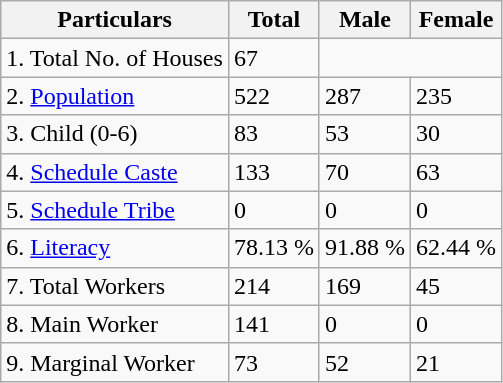<table class="wikitable sortable">
<tr>
<th>Particulars</th>
<th>Total</th>
<th>Male</th>
<th>Female</th>
</tr>
<tr>
<td>1. Total No. of Houses</td>
<td>67</td>
</tr>
<tr>
<td>2. <a href='#'>Population</a></td>
<td>522</td>
<td>287</td>
<td>235</td>
</tr>
<tr>
<td>3. Child (0-6)</td>
<td>83</td>
<td>53</td>
<td>30</td>
</tr>
<tr>
<td>4. <a href='#'>Schedule Caste</a></td>
<td>133</td>
<td>70</td>
<td>63</td>
</tr>
<tr>
<td>5. <a href='#'>Schedule Tribe</a></td>
<td>0</td>
<td>0</td>
<td>0</td>
</tr>
<tr>
<td>6. <a href='#'>Literacy</a></td>
<td>78.13 %</td>
<td>91.88 %</td>
<td>62.44 %</td>
</tr>
<tr>
<td>7. Total Workers</td>
<td>214</td>
<td>169</td>
<td>45</td>
</tr>
<tr>
<td>8. Main Worker</td>
<td>141</td>
<td>0</td>
<td>0</td>
</tr>
<tr>
<td>9. Marginal Worker</td>
<td>73</td>
<td>52</td>
<td>21</td>
</tr>
</table>
